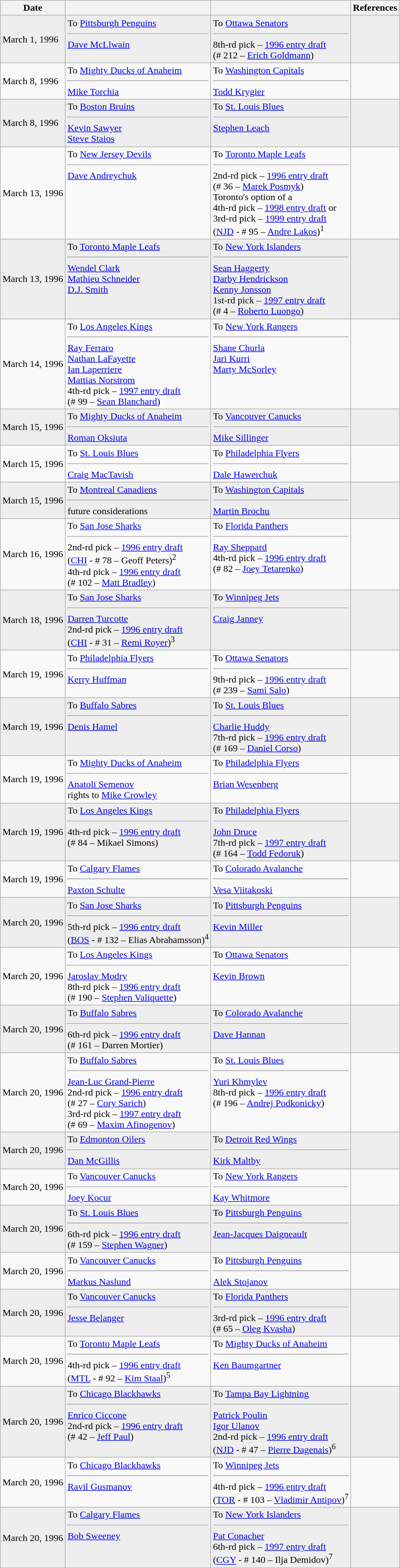<table class="wikitable">
<tr>
<th>Date</th>
<th></th>
<th></th>
<th>References</th>
</tr>
<tr bgcolor="#eeeeee">
<td>March 1, 1996</td>
<td valign="top">To <a href='#'>Pittsburgh Penguins</a><hr><a href='#'>Dave McLlwain</a></td>
<td valign="top">To <a href='#'>Ottawa Senators</a><hr>8th-rd pick – <a href='#'>1996 entry draft</a><br>(# 212 – <a href='#'>Erich Goldmann</a>)</td>
<td></td>
</tr>
<tr>
<td>March 8, 1996</td>
<td valign="top">To <a href='#'>Mighty Ducks of Anaheim</a><hr><a href='#'>Mike Torchia</a></td>
<td valign="top">To <a href='#'>Washington Capitals</a><hr><a href='#'>Todd Krygier</a></td>
<td></td>
</tr>
<tr bgcolor="#eeeeee">
<td>March 8, 1996</td>
<td valign="top">To <a href='#'>Boston Bruins</a><hr><a href='#'>Kevin Sawyer</a><br><a href='#'>Steve Staios</a></td>
<td valign="top">To <a href='#'>St. Louis Blues</a><hr><a href='#'>Stephen Leach</a></td>
<td></td>
</tr>
<tr>
<td>March 13, 1996</td>
<td valign="top">To <a href='#'>New Jersey Devils</a><hr><a href='#'>Dave Andreychuk</a></td>
<td valign="top">To <a href='#'>Toronto Maple Leafs</a><hr>2nd-rd pick – <a href='#'>1996 entry draft</a><br>(# 36 – <a href='#'>Marek Posmyk</a>)<br>Toronto's option of a<br>4th-rd pick – <a href='#'>1998 entry draft</a> or <br>3rd-rd pick – <a href='#'>1999 entry draft</a><br>(<a href='#'>NJD</a> - # 95 – <a href='#'>Andre Lakos</a>)<sup>1</sup></td>
<td></td>
</tr>
<tr bgcolor="#eeeeee">
<td>March 13, 1996</td>
<td valign="top">To <a href='#'>Toronto Maple Leafs</a><hr><a href='#'>Wendel Clark</a><br><a href='#'>Mathieu Schneider</a><br><a href='#'>D.J. Smith</a></td>
<td valign="top">To <a href='#'>New York Islanders</a><hr><a href='#'>Sean Haggerty</a><br><a href='#'>Darby Hendrickson</a><br><a href='#'>Kenny Jonsson</a><br>1st-rd pick – <a href='#'>1997 entry draft</a><br>(# 4 – <a href='#'>Roberto Luongo</a>)</td>
<td></td>
</tr>
<tr>
<td>March 14, 1996</td>
<td valign="top">To <a href='#'>Los Angeles Kings</a><hr><a href='#'>Ray Ferraro</a><br><a href='#'>Nathan LaFayette</a><br><a href='#'>Ian Laperriere</a><br><a href='#'>Mattias Norstrom</a><br>4th-rd pick – <a href='#'>1997 entry draft</a><br>(# 99 – <a href='#'>Sean Blanchard</a>)</td>
<td valign="top">To <a href='#'>New York Rangers</a><hr><a href='#'>Shane Churla</a><br><a href='#'>Jari Kurri</a><br><a href='#'>Marty McSorley</a></td>
<td></td>
</tr>
<tr bgcolor="#eeeeee">
<td>March 15, 1996</td>
<td valign="top">To <a href='#'>Mighty Ducks of Anaheim</a><hr><a href='#'>Roman Oksiuta</a></td>
<td valign="top">To <a href='#'>Vancouver Canucks</a><hr><a href='#'>Mike Sillinger</a></td>
<td></td>
</tr>
<tr>
<td>March 15, 1996</td>
<td valign="top">To <a href='#'>St. Louis Blues</a><hr><a href='#'>Craig MacTavish</a></td>
<td valign="top">To <a href='#'>Philadelphia Flyers</a><hr><a href='#'>Dale Hawerchuk</a></td>
<td></td>
</tr>
<tr bgcolor="#eeeeee">
<td>March 15, 1996</td>
<td valign="top">To <a href='#'>Montreal Canadiens</a><hr>future considerations</td>
<td valign="top">To <a href='#'>Washington Capitals</a><hr><a href='#'>Martin Brochu</a></td>
<td></td>
</tr>
<tr>
<td>March 16, 1996</td>
<td valign="top">To <a href='#'>San Jose Sharks</a><hr>2nd-rd pick – <a href='#'>1996 entry draft</a><br>(<a href='#'>CHI</a> - # 78 – Geoff Peters)<sup>2</sup><br>4th-rd pick – <a href='#'>1996 entry draft</a><br>(# 102 – <a href='#'>Matt Bradley</a>)</td>
<td valign="top">To <a href='#'>Florida Panthers</a><hr><a href='#'>Ray Sheppard</a><br>4th-rd pick – <a href='#'>1996 entry draft</a><br>(# 82 – <a href='#'>Joey Tetarenko</a>)</td>
<td></td>
</tr>
<tr bgcolor="#eeeeee">
<td>March 18, 1996</td>
<td valign="top">To <a href='#'>San Jose Sharks</a><hr><a href='#'>Darren Turcotte</a><br>2nd-rd pick – <a href='#'>1996 entry draft</a><br>(<a href='#'>CHI</a> - # 31 – <a href='#'>Remi Royer</a>)<sup>3</sup></td>
<td valign="top">To <a href='#'>Winnipeg Jets</a><hr><a href='#'>Craig Janney</a></td>
<td></td>
</tr>
<tr>
<td>March 19, 1996</td>
<td valign="top">To <a href='#'>Philadelphia Flyers</a><hr><a href='#'>Kerry Huffman</a></td>
<td valign="top">To <a href='#'>Ottawa Senators</a><hr>9th-rd pick – <a href='#'>1996 entry draft</a><br>(# 239 – <a href='#'>Sami Salo</a>)</td>
<td></td>
</tr>
<tr bgcolor="#eeeeee">
<td>March 19, 1996</td>
<td valign="top">To <a href='#'>Buffalo Sabres</a><hr><a href='#'>Denis Hamel</a></td>
<td valign="top">To <a href='#'>St. Louis Blues</a><hr><a href='#'>Charlie Huddy</a><br>7th-rd pick – <a href='#'>1996 entry draft</a><br>(# 169 – <a href='#'>Daniel Corso</a>)</td>
<td></td>
</tr>
<tr>
<td>March 19, 1996</td>
<td valign="top">To <a href='#'>Mighty Ducks of Anaheim</a><hr><a href='#'>Anatoli Semenov</a><br>rights to  <a href='#'>Mike Crowley</a></td>
<td valign="top">To <a href='#'>Philadelphia Flyers</a><hr><a href='#'>Brian Wesenberg</a></td>
<td></td>
</tr>
<tr bgcolor="#eeeeee">
<td>March 19, 1996</td>
<td valign="top">To <a href='#'>Los Angeles Kings</a><hr>4th-rd pick – <a href='#'>1996 entry draft</a><br>(# 84 – Mikael Simons)</td>
<td valign="top">To <a href='#'>Philadelphia Flyers</a><hr><a href='#'>John Druce</a><br>7th-rd pick – <a href='#'>1997 entry draft</a><br>(# 164 – <a href='#'>Todd Fedoruk</a>)</td>
<td></td>
</tr>
<tr>
<td>March 19, 1996</td>
<td valign="top">To <a href='#'>Calgary Flames</a><hr><a href='#'>Paxton Schulte</a></td>
<td valign="top">To <a href='#'>Colorado Avalanche</a><hr><a href='#'>Vesa Viitakoski</a></td>
<td></td>
</tr>
<tr bgcolor="#eeeeee">
<td>March 20, 1996</td>
<td valign="top">To <a href='#'>San Jose Sharks</a><hr>5th-rd pick – <a href='#'>1996 entry draft</a><br>(<a href='#'>BOS</a> - # 132 – Elias Abrahamsson)<sup>4</sup></td>
<td valign="top">To <a href='#'>Pittsburgh Penguins</a><hr><a href='#'>Kevin Miller</a></td>
<td></td>
</tr>
<tr>
<td>March 20, 1996</td>
<td valign="top">To <a href='#'>Los Angeles Kings</a><hr><a href='#'>Jaroslav Modry</a><br>8th-rd pick – <a href='#'>1996 entry draft</a><br>(# 190 – <a href='#'>Stephen Valiquette</a>)</td>
<td valign="top">To <a href='#'>Ottawa Senators</a><hr><a href='#'>Kevin Brown</a></td>
<td></td>
</tr>
<tr bgcolor="#eeeeee">
<td>March 20, 1996</td>
<td valign="top">To <a href='#'>Buffalo Sabres</a><hr>6th-rd pick – <a href='#'>1996 entry draft</a><br>(# 161 – Darren Mortier)</td>
<td valign="top">To <a href='#'>Colorado Avalanche</a><hr><a href='#'>Dave Hannan</a></td>
<td></td>
</tr>
<tr>
<td>March 20, 1996</td>
<td valign="top">To <a href='#'>Buffalo Sabres</a><hr><a href='#'>Jean-Luc Grand-Pierre</a><br>2nd-rd pick – <a href='#'>1996 entry draft</a><br>(# 27 – <a href='#'>Cory Sarich</a>)<br>3rd-rd pick – <a href='#'>1997 entry draft</a><br>(# 69 – <a href='#'>Maxim Afinogenov</a>)</td>
<td valign="top">To <a href='#'>St. Louis Blues</a><hr><a href='#'>Yuri Khmylev</a><br>8th-rd pick – <a href='#'>1996 entry draft</a><br>(# 196 – <a href='#'>Andrej Podkonicky</a>)</td>
<td></td>
</tr>
<tr bgcolor="#eeeeee">
<td>March 20, 1996</td>
<td valign="top">To <a href='#'>Edmonton Oilers</a><hr><a href='#'>Dan McGillis</a></td>
<td valign="top">To <a href='#'>Detroit Red Wings</a><hr><a href='#'>Kirk Maltby</a></td>
<td></td>
</tr>
<tr>
<td>March 20, 1996</td>
<td valign="top">To <a href='#'>Vancouver Canucks</a><hr><a href='#'>Joey Kocur</a></td>
<td valign="top">To <a href='#'>New York Rangers</a><hr><a href='#'>Kay Whitmore</a></td>
<td></td>
</tr>
<tr bgcolor="#eeeeee">
<td>March 20, 1996</td>
<td valign="top">To <a href='#'>St. Louis Blues</a><hr>6th-rd pick – <a href='#'>1996 entry draft</a><br>(# 159 – <a href='#'>Stephen Wagner</a>)</td>
<td valign="top">To <a href='#'>Pittsburgh Penguins</a><hr><a href='#'>Jean-Jacques Daigneault</a></td>
<td></td>
</tr>
<tr>
<td>March 20, 1996</td>
<td valign="top">To <a href='#'>Vancouver Canucks</a><hr><a href='#'>Markus Naslund</a></td>
<td valign="top">To <a href='#'>Pittsburgh Penguins</a><hr><a href='#'>Alek Stojanov</a></td>
<td></td>
</tr>
<tr bgcolor="#eeeeee">
<td>March 20, 1996</td>
<td valign="top">To <a href='#'>Vancouver Canucks</a><hr><a href='#'>Jesse Belanger</a></td>
<td valign="top">To <a href='#'>Florida Panthers</a><hr>3rd-rd pick – <a href='#'>1996 entry draft</a><br>(# 65 – <a href='#'>Oleg Kvasha</a>)</td>
<td></td>
</tr>
<tr>
<td>March 20, 1996</td>
<td valign="top">To <a href='#'>Toronto Maple Leafs</a><hr>4th-rd pick – <a href='#'>1996 entry draft</a><br>(<a href='#'>MTL</a> - # 92 – <a href='#'>Kim Staal</a>)<sup>5</sup></td>
<td valign="top">To <a href='#'>Mighty Ducks of Anaheim</a><hr><a href='#'>Ken Baumgartner</a></td>
<td></td>
</tr>
<tr bgcolor="#eeeeee">
<td>March 20, 1996</td>
<td valign="top">To <a href='#'>Chicago Blackhawks</a><hr><a href='#'>Enrico Ciccone</a><br>2nd-rd pick – <a href='#'>1996 entry draft</a><br>(# 42 – <a href='#'>Jeff Paul</a>)</td>
<td valign="top">To <a href='#'>Tampa Bay Lightning</a><hr><a href='#'>Patrick Poulin</a><br><a href='#'>Igor Ulanov</a><br>2nd-rd pick – <a href='#'>1996 entry draft</a><br>(<a href='#'>NJD</a> - # 47 – <a href='#'>Pierre Dagenais</a>)<sup>6</sup></td>
<td></td>
</tr>
<tr>
<td>March 20, 1996</td>
<td valign="top">To <a href='#'>Chicago Blackhawks</a><hr><a href='#'>Ravil Gusmanov</a></td>
<td valign="top">To <a href='#'>Winnipeg Jets</a><hr>4th-rd pick – <a href='#'>1996 entry draft</a><br>(<a href='#'>TOR</a> - # 103 – <a href='#'>Vladimir Antipov</a>)<sup>7</sup></td>
<td></td>
</tr>
<tr bgcolor="#eeeeee">
<td>March 20, 1996</td>
<td valign="top">To <a href='#'>Calgary Flames</a><hr><a href='#'>Bob Sweeney</a></td>
<td valign="top">To <a href='#'>New York Islanders</a><hr><a href='#'>Pat Conacher</a><br>6th-rd pick – <a href='#'>1997 entry draft</a><br>(<a href='#'>CGY</a> - # 140 – Ilja Demidov)<sup>7</sup></td>
<td></td>
</tr>
</table>
